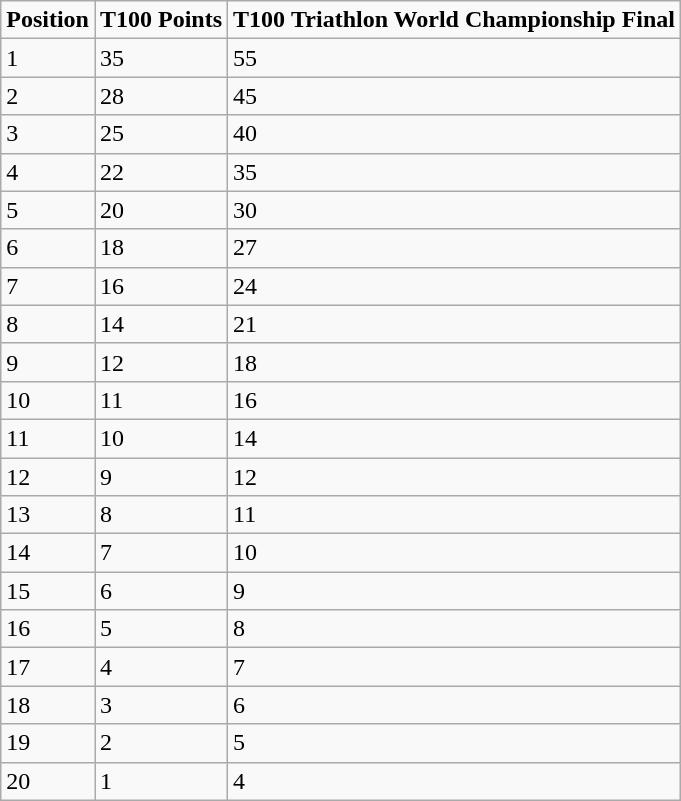<table class="wikitable">
<tr>
<td><strong>Position</strong></td>
<td><strong>T100 Points</strong></td>
<td><strong>T100</strong> <strong>Triathlon World Championship Final</strong></td>
</tr>
<tr>
<td>1</td>
<td>35</td>
<td>55</td>
</tr>
<tr>
<td>2</td>
<td>28</td>
<td>45</td>
</tr>
<tr>
<td>3</td>
<td>25</td>
<td>40</td>
</tr>
<tr>
<td>4</td>
<td>22</td>
<td>35</td>
</tr>
<tr>
<td>5</td>
<td>20</td>
<td>30</td>
</tr>
<tr>
<td>6</td>
<td>18</td>
<td>27</td>
</tr>
<tr>
<td>7</td>
<td>16</td>
<td>24</td>
</tr>
<tr>
<td>8</td>
<td>14</td>
<td>21</td>
</tr>
<tr>
<td>9</td>
<td>12</td>
<td>18</td>
</tr>
<tr>
<td>10</td>
<td>11</td>
<td>16</td>
</tr>
<tr>
<td>11</td>
<td>10</td>
<td>14</td>
</tr>
<tr>
<td>12</td>
<td>9</td>
<td>12</td>
</tr>
<tr>
<td>13</td>
<td>8</td>
<td>11</td>
</tr>
<tr>
<td>14</td>
<td>7</td>
<td>10</td>
</tr>
<tr>
<td>15</td>
<td>6</td>
<td>9</td>
</tr>
<tr>
<td>16</td>
<td>5</td>
<td>8</td>
</tr>
<tr>
<td>17</td>
<td>4</td>
<td>7</td>
</tr>
<tr>
<td>18</td>
<td>3</td>
<td>6</td>
</tr>
<tr>
<td>19</td>
<td>2</td>
<td>5</td>
</tr>
<tr>
<td>20</td>
<td>1</td>
<td>4</td>
</tr>
</table>
